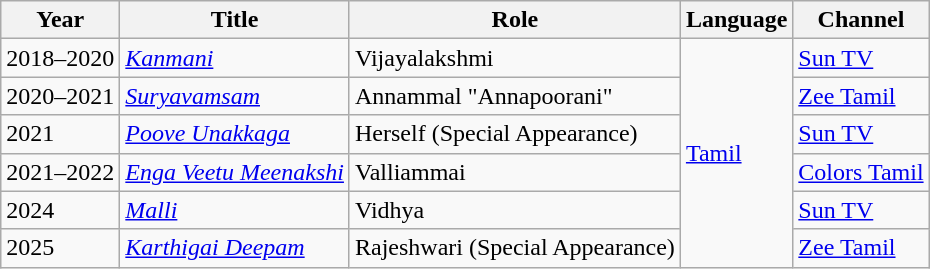<table class="wikitable">
<tr>
<th>Year</th>
<th>Title</th>
<th>Role</th>
<th>Language</th>
<th>Channel</th>
</tr>
<tr>
<td>2018–2020</td>
<td><a href='#'><em>Kanmani</em></a></td>
<td>Vijayalakshmi</td>
<td rowspan=6><a href='#'>Tamil</a></td>
<td><a href='#'>Sun TV</a></td>
</tr>
<tr>
<td>2020–2021</td>
<td><em><a href='#'>Suryavamsam</a></em></td>
<td>Annammal "Annapoorani"</td>
<td><a href='#'>Zee Tamil</a></td>
</tr>
<tr>
<td>2021</td>
<td><em><a href='#'>Poove Unakkaga</a></em></td>
<td>Herself (Special Appearance)</td>
<td><a href='#'>Sun TV</a></td>
</tr>
<tr>
<td>2021–2022</td>
<td><em><a href='#'>Enga Veetu Meenakshi</a></em></td>
<td>Valliammai</td>
<td><a href='#'>Colors Tamil</a></td>
</tr>
<tr>
<td>2024</td>
<td><em><a href='#'>Malli</a></em></td>
<td>Vidhya</td>
<td><a href='#'>Sun TV</a></td>
</tr>
<tr>
<td>2025</td>
<td><em><a href='#'>Karthigai Deepam</a></em></td>
<td>Rajeshwari (Special Appearance)</td>
<td><a href='#'>Zee Tamil</a></td>
</tr>
</table>
